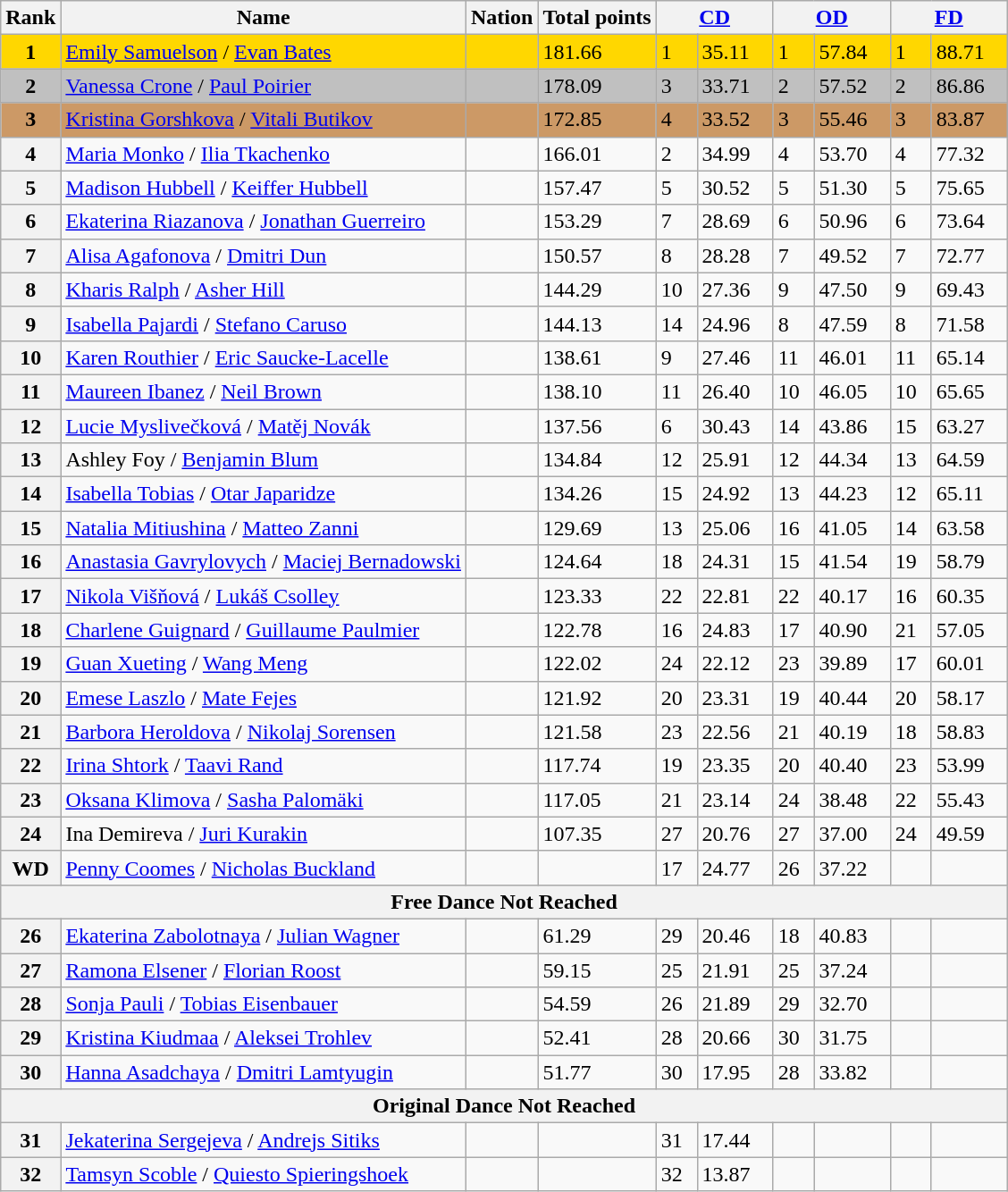<table class="wikitable">
<tr>
<th>Rank</th>
<th>Name</th>
<th>Nation</th>
<th>Total points</th>
<th colspan="2" width="80px"><a href='#'>CD</a></th>
<th colspan="2" width="80px"><a href='#'>OD</a></th>
<th colspan="2" width="80px"><a href='#'>FD</a></th>
</tr>
<tr bgcolor=gold>
<td align=center><strong>1</strong></td>
<td><a href='#'>Emily Samuelson</a> / <a href='#'>Evan Bates</a></td>
<td></td>
<td>181.66</td>
<td>1</td>
<td>35.11</td>
<td>1</td>
<td>57.84</td>
<td>1</td>
<td>88.71</td>
</tr>
<tr bgcolor=silver>
<td align=center><strong>2</strong></td>
<td><a href='#'>Vanessa Crone</a> / <a href='#'>Paul Poirier</a></td>
<td></td>
<td>178.09</td>
<td>3</td>
<td>33.71</td>
<td>2</td>
<td>57.52</td>
<td>2</td>
<td>86.86</td>
</tr>
<tr bgcolor=cc9966>
<td align=center><strong>3</strong></td>
<td><a href='#'>Kristina Gorshkova</a> / <a href='#'>Vitali Butikov</a></td>
<td></td>
<td>172.85</td>
<td>4</td>
<td>33.52</td>
<td>3</td>
<td>55.46</td>
<td>3</td>
<td>83.87</td>
</tr>
<tr>
<th>4</th>
<td><a href='#'>Maria Monko</a> / <a href='#'>Ilia Tkachenko</a></td>
<td></td>
<td>166.01</td>
<td>2</td>
<td>34.99</td>
<td>4</td>
<td>53.70</td>
<td>4</td>
<td>77.32</td>
</tr>
<tr>
<th>5</th>
<td><a href='#'>Madison Hubbell</a> / <a href='#'>Keiffer Hubbell</a></td>
<td></td>
<td>157.47</td>
<td>5</td>
<td>30.52</td>
<td>5</td>
<td>51.30</td>
<td>5</td>
<td>75.65</td>
</tr>
<tr>
<th>6</th>
<td><a href='#'>Ekaterina Riazanova</a> / <a href='#'>Jonathan Guerreiro</a></td>
<td></td>
<td>153.29</td>
<td>7</td>
<td>28.69</td>
<td>6</td>
<td>50.96</td>
<td>6</td>
<td>73.64</td>
</tr>
<tr>
<th>7</th>
<td><a href='#'>Alisa Agafonova</a> / <a href='#'>Dmitri Dun</a></td>
<td></td>
<td>150.57</td>
<td>8</td>
<td>28.28</td>
<td>7</td>
<td>49.52</td>
<td>7</td>
<td>72.77</td>
</tr>
<tr>
<th>8</th>
<td><a href='#'>Kharis Ralph</a> / <a href='#'>Asher Hill</a></td>
<td></td>
<td>144.29</td>
<td>10</td>
<td>27.36</td>
<td>9</td>
<td>47.50</td>
<td>9</td>
<td>69.43</td>
</tr>
<tr>
<th>9</th>
<td><a href='#'>Isabella Pajardi</a> / <a href='#'>Stefano Caruso</a></td>
<td></td>
<td>144.13</td>
<td>14</td>
<td>24.96</td>
<td>8</td>
<td>47.59</td>
<td>8</td>
<td>71.58</td>
</tr>
<tr>
<th>10</th>
<td><a href='#'>Karen Routhier</a> / <a href='#'>Eric Saucke-Lacelle</a></td>
<td></td>
<td>138.61</td>
<td>9</td>
<td>27.46</td>
<td>11</td>
<td>46.01</td>
<td>11</td>
<td>65.14</td>
</tr>
<tr>
<th>11</th>
<td><a href='#'>Maureen Ibanez</a> / <a href='#'>Neil Brown</a></td>
<td></td>
<td>138.10</td>
<td>11</td>
<td>26.40</td>
<td>10</td>
<td>46.05</td>
<td>10</td>
<td>65.65</td>
</tr>
<tr>
<th>12</th>
<td><a href='#'>Lucie Myslivečková</a> / <a href='#'>Matěj Novák</a></td>
<td></td>
<td>137.56</td>
<td>6</td>
<td>30.43</td>
<td>14</td>
<td>43.86</td>
<td>15</td>
<td>63.27</td>
</tr>
<tr>
<th>13</th>
<td>Ashley Foy / <a href='#'>Benjamin Blum</a></td>
<td></td>
<td>134.84</td>
<td>12</td>
<td>25.91</td>
<td>12</td>
<td>44.34</td>
<td>13</td>
<td>64.59</td>
</tr>
<tr>
<th>14</th>
<td><a href='#'>Isabella Tobias</a> / <a href='#'>Otar Japaridze</a></td>
<td></td>
<td>134.26</td>
<td>15</td>
<td>24.92</td>
<td>13</td>
<td>44.23</td>
<td>12</td>
<td>65.11</td>
</tr>
<tr>
<th>15</th>
<td><a href='#'>Natalia Mitiushina</a> / <a href='#'>Matteo Zanni</a></td>
<td></td>
<td>129.69</td>
<td>13</td>
<td>25.06</td>
<td>16</td>
<td>41.05</td>
<td>14</td>
<td>63.58</td>
</tr>
<tr>
<th>16</th>
<td><a href='#'>Anastasia Gavrylovych</a> / <a href='#'>Maciej Bernadowski</a></td>
<td></td>
<td>124.64</td>
<td>18</td>
<td>24.31</td>
<td>15</td>
<td>41.54</td>
<td>19</td>
<td>58.79</td>
</tr>
<tr>
<th>17</th>
<td><a href='#'>Nikola Višňová</a> / <a href='#'>Lukáš Csolley</a></td>
<td></td>
<td>123.33</td>
<td>22</td>
<td>22.81</td>
<td>22</td>
<td>40.17</td>
<td>16</td>
<td>60.35</td>
</tr>
<tr>
<th>18</th>
<td><a href='#'>Charlene Guignard</a> / <a href='#'>Guillaume Paulmier</a></td>
<td></td>
<td>122.78</td>
<td>16</td>
<td>24.83</td>
<td>17</td>
<td>40.90</td>
<td>21</td>
<td>57.05</td>
</tr>
<tr>
<th>19</th>
<td><a href='#'>Guan Xueting</a> / <a href='#'>Wang Meng</a></td>
<td></td>
<td>122.02</td>
<td>24</td>
<td>22.12</td>
<td>23</td>
<td>39.89</td>
<td>17</td>
<td>60.01</td>
</tr>
<tr>
<th>20</th>
<td><a href='#'>Emese Laszlo</a> / <a href='#'>Mate Fejes</a></td>
<td></td>
<td>121.92</td>
<td>20</td>
<td>23.31</td>
<td>19</td>
<td>40.44</td>
<td>20</td>
<td>58.17</td>
</tr>
<tr>
<th>21</th>
<td><a href='#'>Barbora Heroldova</a> / <a href='#'>Nikolaj Sorensen</a></td>
<td></td>
<td>121.58</td>
<td>23</td>
<td>22.56</td>
<td>21</td>
<td>40.19</td>
<td>18</td>
<td>58.83</td>
</tr>
<tr>
<th>22</th>
<td><a href='#'>Irina Shtork</a> / <a href='#'>Taavi Rand</a></td>
<td></td>
<td>117.74</td>
<td>19</td>
<td>23.35</td>
<td>20</td>
<td>40.40</td>
<td>23</td>
<td>53.99</td>
</tr>
<tr>
<th>23</th>
<td><a href='#'>Oksana Klimova</a> / <a href='#'>Sasha Palomäki</a></td>
<td></td>
<td>117.05</td>
<td>21</td>
<td>23.14</td>
<td>24</td>
<td>38.48</td>
<td>22</td>
<td>55.43</td>
</tr>
<tr>
<th>24</th>
<td>Ina Demireva / <a href='#'>Juri Kurakin</a></td>
<td></td>
<td>107.35</td>
<td>27</td>
<td>20.76</td>
<td>27</td>
<td>37.00</td>
<td>24</td>
<td>49.59</td>
</tr>
<tr>
<th>WD</th>
<td><a href='#'>Penny Coomes</a> / <a href='#'>Nicholas Buckland</a></td>
<td></td>
<td></td>
<td>17</td>
<td>24.77</td>
<td>26</td>
<td>37.22</td>
<td></td>
<td></td>
</tr>
<tr>
<th colspan=10>Free Dance Not Reached</th>
</tr>
<tr>
<th>26</th>
<td><a href='#'>Ekaterina Zabolotnaya</a> / <a href='#'>Julian Wagner</a></td>
<td></td>
<td>61.29</td>
<td>29</td>
<td>20.46</td>
<td>18</td>
<td>40.83</td>
<td></td>
<td></td>
</tr>
<tr>
<th>27</th>
<td><a href='#'>Ramona Elsener</a> / <a href='#'>Florian Roost</a></td>
<td></td>
<td>59.15</td>
<td>25</td>
<td>21.91</td>
<td>25</td>
<td>37.24</td>
<td></td>
<td></td>
</tr>
<tr>
<th>28</th>
<td><a href='#'>Sonja Pauli</a> / <a href='#'>Tobias Eisenbauer</a></td>
<td></td>
<td>54.59</td>
<td>26</td>
<td>21.89</td>
<td>29</td>
<td>32.70</td>
<td></td>
<td></td>
</tr>
<tr>
<th>29</th>
<td><a href='#'>Kristina Kiudmaa</a> / <a href='#'>Aleksei Trohlev</a></td>
<td></td>
<td>52.41</td>
<td>28</td>
<td>20.66</td>
<td>30</td>
<td>31.75</td>
<td></td>
<td></td>
</tr>
<tr>
<th>30</th>
<td><a href='#'>Hanna Asadchaya</a> / <a href='#'>Dmitri Lamtyugin</a></td>
<td></td>
<td>51.77</td>
<td>30</td>
<td>17.95</td>
<td>28</td>
<td>33.82</td>
<td></td>
<td></td>
</tr>
<tr>
<th colspan=10>Original Dance Not Reached</th>
</tr>
<tr>
<th>31</th>
<td><a href='#'>Jekaterina Sergejeva</a> / <a href='#'>Andrejs Sitiks</a></td>
<td></td>
<td></td>
<td>31</td>
<td>17.44</td>
<td></td>
<td></td>
<td></td>
<td></td>
</tr>
<tr>
<th>32</th>
<td><a href='#'>Tamsyn Scoble</a> / <a href='#'>Quiesto Spieringshoek</a></td>
<td></td>
<td></td>
<td>32</td>
<td>13.87</td>
<td></td>
<td></td>
<td></td>
<td></td>
</tr>
</table>
